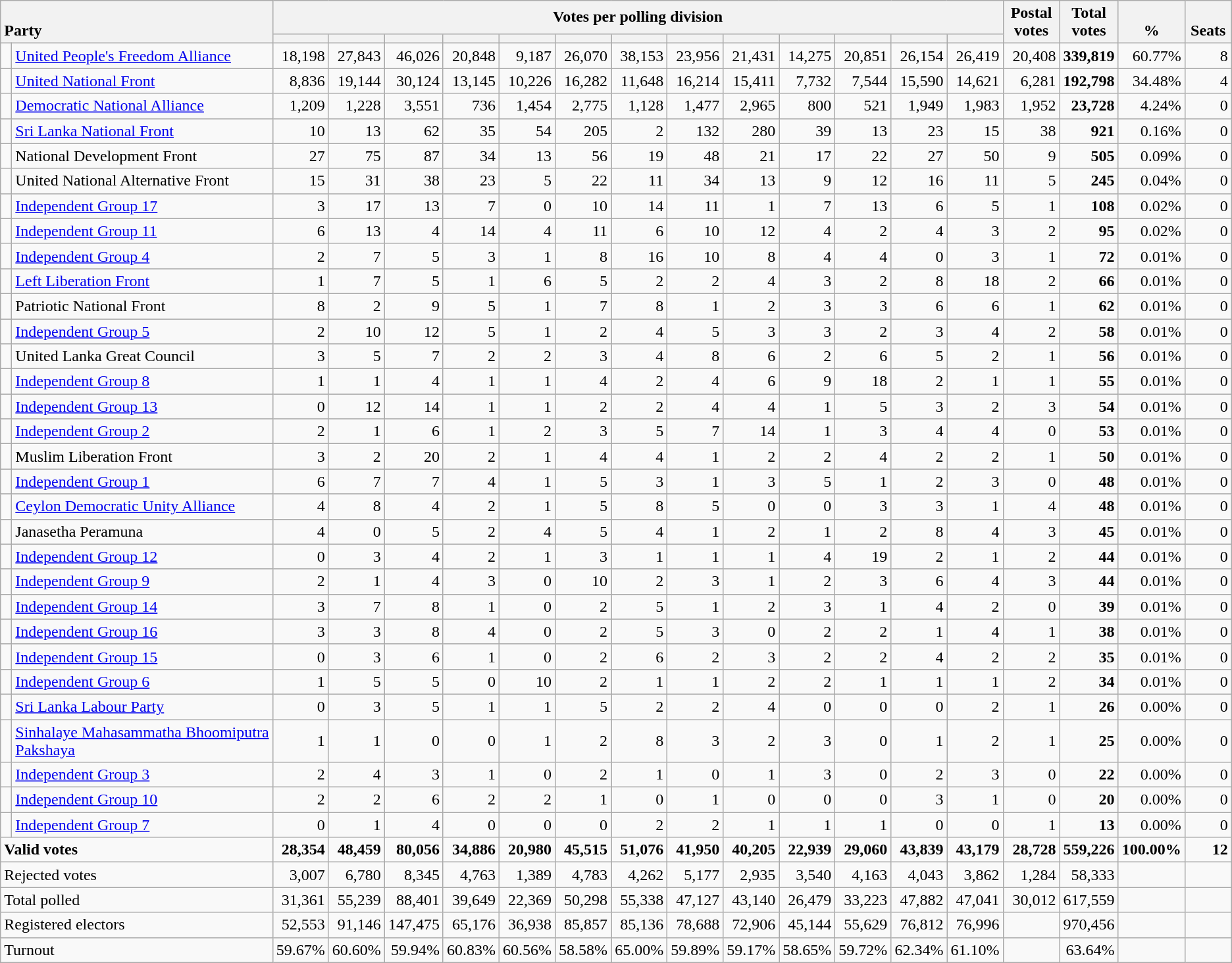<table class="wikitable" border="1" style="text-align:right;">
<tr>
<th style="text-align:left; vertical-align:bottom;" rowspan="2" colspan="2">Party</th>
<th colspan=13>Votes per polling division</th>
<th rowspan="2" style="vertical-align:bottom; text-align:center; width:50px;">Postal<br>votes</th>
<th rowspan="2" style="vertical-align:bottom; text-align:center; width:50px;">Total votes</th>
<th rowspan="2" style="vertical-align:bottom; text-align:center; width:50px;">%</th>
<th rowspan="2" style="vertical-align:bottom; text-align:center; width:40px;">Seats</th>
</tr>
<tr>
<th></th>
<th></th>
<th></th>
<th></th>
<th></th>
<th></th>
<th></th>
<th></th>
<th></th>
<th></th>
<th></th>
<th></th>
<th></th>
</tr>
<tr>
<td bgcolor=> </td>
<td align=left><a href='#'>United People's Freedom Alliance</a></td>
<td>18,198</td>
<td>27,843</td>
<td>46,026</td>
<td>20,848</td>
<td>9,187</td>
<td>26,070</td>
<td>38,153</td>
<td>23,956</td>
<td>21,431</td>
<td>14,275</td>
<td>20,851</td>
<td>26,154</td>
<td>26,419</td>
<td>20,408</td>
<td><strong>339,819</strong></td>
<td>60.77%</td>
<td>8</td>
</tr>
<tr>
<td bgcolor=> </td>
<td align=left><a href='#'>United National Front</a></td>
<td>8,836</td>
<td>19,144</td>
<td>30,124</td>
<td>13,145</td>
<td>10,226</td>
<td>16,282</td>
<td>11,648</td>
<td>16,214</td>
<td>15,411</td>
<td>7,732</td>
<td>7,544</td>
<td>15,590</td>
<td>14,621</td>
<td>6,281</td>
<td><strong>192,798</strong></td>
<td>34.48%</td>
<td>4</td>
</tr>
<tr>
<td bgcolor=> </td>
<td align=left><a href='#'>Democratic National Alliance</a></td>
<td>1,209</td>
<td>1,228</td>
<td>3,551</td>
<td>736</td>
<td>1,454</td>
<td>2,775</td>
<td>1,128</td>
<td>1,477</td>
<td>2,965</td>
<td>800</td>
<td>521</td>
<td>1,949</td>
<td>1,983</td>
<td>1,952</td>
<td><strong>23,728</strong></td>
<td>4.24%</td>
<td>0</td>
</tr>
<tr>
<td bgcolor=> </td>
<td align=left><a href='#'>Sri Lanka National Front</a></td>
<td>10</td>
<td>13</td>
<td>62</td>
<td>35</td>
<td>54</td>
<td>205</td>
<td>2</td>
<td>132</td>
<td>280</td>
<td>39</td>
<td>13</td>
<td>23</td>
<td>15</td>
<td>38</td>
<td><strong>921</strong></td>
<td>0.16%</td>
<td>0</td>
</tr>
<tr>
<td bgcolor=> </td>
<td align=left>National Development Front</td>
<td>27</td>
<td>75</td>
<td>87</td>
<td>34</td>
<td>13</td>
<td>56</td>
<td>19</td>
<td>48</td>
<td>21</td>
<td>17</td>
<td>22</td>
<td>27</td>
<td>50</td>
<td>9</td>
<td><strong>505</strong></td>
<td>0.09%</td>
<td>0</td>
</tr>
<tr>
<td bgcolor=> </td>
<td align=left>United National Alternative Front</td>
<td>15</td>
<td>31</td>
<td>38</td>
<td>23</td>
<td>5</td>
<td>22</td>
<td>11</td>
<td>34</td>
<td>13</td>
<td>9</td>
<td>12</td>
<td>16</td>
<td>11</td>
<td>5</td>
<td><strong>245</strong></td>
<td>0.04%</td>
<td>0</td>
</tr>
<tr>
<td bgcolor=> </td>
<td align=left><a href='#'>Independent Group 17</a></td>
<td>3</td>
<td>17</td>
<td>13</td>
<td>7</td>
<td>0</td>
<td>10</td>
<td>14</td>
<td>11</td>
<td>1</td>
<td>7</td>
<td>13</td>
<td>6</td>
<td>5</td>
<td>1</td>
<td><strong>108</strong></td>
<td>0.02%</td>
<td>0</td>
</tr>
<tr>
<td bgcolor=> </td>
<td align=left><a href='#'>Independent Group 11</a></td>
<td>6</td>
<td>13</td>
<td>4</td>
<td>14</td>
<td>4</td>
<td>11</td>
<td>6</td>
<td>10</td>
<td>12</td>
<td>4</td>
<td>2</td>
<td>4</td>
<td>3</td>
<td>2</td>
<td><strong>95</strong></td>
<td>0.02%</td>
<td>0</td>
</tr>
<tr>
<td bgcolor=> </td>
<td align=left><a href='#'>Independent Group 4</a></td>
<td>2</td>
<td>7</td>
<td>5</td>
<td>3</td>
<td>1</td>
<td>8</td>
<td>16</td>
<td>10</td>
<td>8</td>
<td>4</td>
<td>4</td>
<td>0</td>
<td>3</td>
<td>1</td>
<td><strong>72</strong></td>
<td>0.01%</td>
<td>0</td>
</tr>
<tr>
<td bgcolor=> </td>
<td align=left><a href='#'>Left Liberation Front</a></td>
<td>1</td>
<td>7</td>
<td>5</td>
<td>1</td>
<td>6</td>
<td>5</td>
<td>2</td>
<td>2</td>
<td>4</td>
<td>3</td>
<td>2</td>
<td>8</td>
<td>18</td>
<td>2</td>
<td><strong>66</strong></td>
<td>0.01%</td>
<td>0</td>
</tr>
<tr>
<td bgcolor=> </td>
<td align=left>Patriotic National Front</td>
<td>8</td>
<td>2</td>
<td>9</td>
<td>5</td>
<td>1</td>
<td>7</td>
<td>8</td>
<td>1</td>
<td>2</td>
<td>3</td>
<td>3</td>
<td>6</td>
<td>6</td>
<td>1</td>
<td><strong>62</strong></td>
<td>0.01%</td>
<td>0</td>
</tr>
<tr>
<td bgcolor=> </td>
<td align=left><a href='#'>Independent Group 5</a></td>
<td>2</td>
<td>10</td>
<td>12</td>
<td>5</td>
<td>1</td>
<td>2</td>
<td>4</td>
<td>5</td>
<td>3</td>
<td>3</td>
<td>2</td>
<td>3</td>
<td>4</td>
<td>2</td>
<td><strong>58</strong></td>
<td>0.01%</td>
<td>0</td>
</tr>
<tr>
<td bgcolor=> </td>
<td align=left>United Lanka Great Council</td>
<td>3</td>
<td>5</td>
<td>7</td>
<td>2</td>
<td>2</td>
<td>3</td>
<td>4</td>
<td>8</td>
<td>6</td>
<td>2</td>
<td>6</td>
<td>5</td>
<td>2</td>
<td>1</td>
<td><strong>56</strong></td>
<td>0.01%</td>
<td>0</td>
</tr>
<tr>
<td bgcolor=> </td>
<td align=left><a href='#'>Independent Group 8</a></td>
<td>1</td>
<td>1</td>
<td>4</td>
<td>1</td>
<td>1</td>
<td>4</td>
<td>2</td>
<td>4</td>
<td>6</td>
<td>9</td>
<td>18</td>
<td>2</td>
<td>1</td>
<td>1</td>
<td><strong>55</strong></td>
<td>0.01%</td>
<td>0</td>
</tr>
<tr>
<td bgcolor=> </td>
<td align=left><a href='#'>Independent Group 13</a></td>
<td>0</td>
<td>12</td>
<td>14</td>
<td>1</td>
<td>1</td>
<td>2</td>
<td>2</td>
<td>4</td>
<td>4</td>
<td>1</td>
<td>5</td>
<td>3</td>
<td>2</td>
<td>3</td>
<td><strong>54</strong></td>
<td>0.01%</td>
<td>0</td>
</tr>
<tr>
<td bgcolor=> </td>
<td align=left><a href='#'>Independent Group 2</a></td>
<td>2</td>
<td>1</td>
<td>6</td>
<td>1</td>
<td>2</td>
<td>3</td>
<td>5</td>
<td>7</td>
<td>14</td>
<td>1</td>
<td>3</td>
<td>4</td>
<td>4</td>
<td>0</td>
<td><strong>53</strong></td>
<td>0.01%</td>
<td>0</td>
</tr>
<tr>
<td bgcolor=> </td>
<td align=left>Muslim Liberation Front</td>
<td>3</td>
<td>2</td>
<td>20</td>
<td>2</td>
<td>1</td>
<td>4</td>
<td>4</td>
<td>1</td>
<td>2</td>
<td>2</td>
<td>4</td>
<td>2</td>
<td>2</td>
<td>1</td>
<td><strong>50</strong></td>
<td>0.01%</td>
<td>0</td>
</tr>
<tr>
<td bgcolor=> </td>
<td align=left><a href='#'>Independent Group 1</a></td>
<td>6</td>
<td>7</td>
<td>7</td>
<td>4</td>
<td>1</td>
<td>5</td>
<td>3</td>
<td>1</td>
<td>3</td>
<td>5</td>
<td>1</td>
<td>2</td>
<td>3</td>
<td>0</td>
<td><strong>48</strong></td>
<td>0.01%</td>
<td>0</td>
</tr>
<tr>
<td bgcolor=> </td>
<td align=left><a href='#'>Ceylon Democratic Unity Alliance</a></td>
<td>4</td>
<td>8</td>
<td>4</td>
<td>2</td>
<td>1</td>
<td>5</td>
<td>8</td>
<td>5</td>
<td>0</td>
<td>0</td>
<td>3</td>
<td>3</td>
<td>1</td>
<td>4</td>
<td><strong>48</strong></td>
<td>0.01%</td>
<td>0</td>
</tr>
<tr>
<td bgcolor=> </td>
<td align=left>Janasetha Peramuna</td>
<td>4</td>
<td>0</td>
<td>5</td>
<td>2</td>
<td>4</td>
<td>5</td>
<td>4</td>
<td>1</td>
<td>2</td>
<td>1</td>
<td>2</td>
<td>8</td>
<td>4</td>
<td>3</td>
<td><strong>45</strong></td>
<td>0.01%</td>
<td>0</td>
</tr>
<tr>
<td bgcolor=> </td>
<td align=left><a href='#'>Independent Group 12</a></td>
<td>0</td>
<td>3</td>
<td>4</td>
<td>2</td>
<td>1</td>
<td>3</td>
<td>1</td>
<td>1</td>
<td>1</td>
<td>4</td>
<td>19</td>
<td>2</td>
<td>1</td>
<td>2</td>
<td><strong>44</strong></td>
<td>0.01%</td>
<td>0</td>
</tr>
<tr>
<td bgcolor=> </td>
<td align=left><a href='#'>Independent Group 9</a></td>
<td>2</td>
<td>1</td>
<td>4</td>
<td>3</td>
<td>0</td>
<td>10</td>
<td>2</td>
<td>3</td>
<td>1</td>
<td>2</td>
<td>3</td>
<td>6</td>
<td>4</td>
<td>3</td>
<td><strong>44</strong></td>
<td>0.01%</td>
<td>0</td>
</tr>
<tr>
<td bgcolor=> </td>
<td align=left><a href='#'>Independent Group 14</a></td>
<td>3</td>
<td>7</td>
<td>8</td>
<td>1</td>
<td>0</td>
<td>2</td>
<td>5</td>
<td>1</td>
<td>2</td>
<td>3</td>
<td>1</td>
<td>4</td>
<td>2</td>
<td>0</td>
<td><strong>39</strong></td>
<td>0.01%</td>
<td>0</td>
</tr>
<tr>
<td bgcolor=> </td>
<td align=left><a href='#'>Independent Group 16</a></td>
<td>3</td>
<td>3</td>
<td>8</td>
<td>4</td>
<td>0</td>
<td>2</td>
<td>5</td>
<td>3</td>
<td>0</td>
<td>2</td>
<td>2</td>
<td>1</td>
<td>4</td>
<td>1</td>
<td><strong>38</strong></td>
<td>0.01%</td>
<td>0</td>
</tr>
<tr>
<td bgcolor=> </td>
<td align=left><a href='#'>Independent Group 15</a></td>
<td>0</td>
<td>3</td>
<td>6</td>
<td>1</td>
<td>0</td>
<td>2</td>
<td>6</td>
<td>2</td>
<td>3</td>
<td>2</td>
<td>2</td>
<td>4</td>
<td>2</td>
<td>2</td>
<td><strong>35</strong></td>
<td>0.01%</td>
<td>0</td>
</tr>
<tr>
<td bgcolor=> </td>
<td align=left><a href='#'>Independent Group 6</a></td>
<td>1</td>
<td>5</td>
<td>5</td>
<td>0</td>
<td>10</td>
<td>2</td>
<td>1</td>
<td>1</td>
<td>2</td>
<td>2</td>
<td>1</td>
<td>1</td>
<td>1</td>
<td>2</td>
<td><strong>34</strong></td>
<td>0.01%</td>
<td>0</td>
</tr>
<tr>
<td bgcolor=> </td>
<td align=left><a href='#'>Sri Lanka Labour Party</a></td>
<td>0</td>
<td>3</td>
<td>5</td>
<td>1</td>
<td>1</td>
<td>5</td>
<td>2</td>
<td>2</td>
<td>4</td>
<td>0</td>
<td>0</td>
<td>0</td>
<td>2</td>
<td>1</td>
<td><strong>26</strong></td>
<td>0.00%</td>
<td>0</td>
</tr>
<tr>
<td bgcolor=> </td>
<td align=left><a href='#'>Sinhalaye Mahasammatha Bhoomiputra Pakshaya</a></td>
<td>1</td>
<td>1</td>
<td>0</td>
<td>0</td>
<td>1</td>
<td>2</td>
<td>8</td>
<td>3</td>
<td>2</td>
<td>3</td>
<td>0</td>
<td>1</td>
<td>2</td>
<td>1</td>
<td><strong>25</strong></td>
<td>0.00%</td>
<td>0</td>
</tr>
<tr>
<td bgcolor=> </td>
<td align=left><a href='#'>Independent Group 3</a></td>
<td>2</td>
<td>4</td>
<td>3</td>
<td>1</td>
<td>0</td>
<td>2</td>
<td>1</td>
<td>0</td>
<td>1</td>
<td>3</td>
<td>0</td>
<td>2</td>
<td>3</td>
<td>0</td>
<td><strong>22</strong></td>
<td>0.00%</td>
<td>0</td>
</tr>
<tr>
<td bgcolor=> </td>
<td align=left><a href='#'>Independent Group 10</a></td>
<td>2</td>
<td>2</td>
<td>6</td>
<td>2</td>
<td>2</td>
<td>1</td>
<td>0</td>
<td>1</td>
<td>0</td>
<td>0</td>
<td>0</td>
<td>3</td>
<td>1</td>
<td>0</td>
<td><strong>20</strong></td>
<td>0.00%</td>
<td>0</td>
</tr>
<tr>
<td bgcolor=> </td>
<td align=left><a href='#'>Independent Group 7</a></td>
<td>0</td>
<td>1</td>
<td>4</td>
<td>0</td>
<td>0</td>
<td>0</td>
<td>2</td>
<td>2</td>
<td>1</td>
<td>1</td>
<td>1</td>
<td>0</td>
<td>0</td>
<td>1</td>
<td><strong>13</strong></td>
<td>0.00%</td>
<td>0</td>
</tr>
<tr>
<td align=left colspan=2><strong>Valid votes</strong></td>
<td><strong>28,354</strong></td>
<td><strong>48,459</strong></td>
<td><strong>80,056</strong></td>
<td><strong>34,886</strong></td>
<td><strong>20,980</strong></td>
<td><strong>45,515</strong></td>
<td><strong>51,076</strong></td>
<td><strong>41,950</strong></td>
<td><strong>40,205</strong></td>
<td><strong>22,939</strong></td>
<td><strong>29,060</strong></td>
<td><strong>43,839</strong></td>
<td><strong>43,179</strong></td>
<td><strong>28,728</strong></td>
<td><strong>559,226</strong></td>
<td><strong>100.00%</strong></td>
<td><strong>12</strong></td>
</tr>
<tr>
<td align=left colspan=2>Rejected votes</td>
<td>3,007</td>
<td>6,780</td>
<td>8,345</td>
<td>4,763</td>
<td>1,389</td>
<td>4,783</td>
<td>4,262</td>
<td>5,177</td>
<td>2,935</td>
<td>3,540</td>
<td>4,163</td>
<td>4,043</td>
<td>3,862</td>
<td>1,284</td>
<td>58,333</td>
<td></td>
<td></td>
</tr>
<tr>
<td align=left colspan=2>Total polled</td>
<td>31,361</td>
<td>55,239</td>
<td>88,401</td>
<td>39,649</td>
<td>22,369</td>
<td>50,298</td>
<td>55,338</td>
<td>47,127</td>
<td>43,140</td>
<td>26,479</td>
<td>33,223</td>
<td>47,882</td>
<td>47,041</td>
<td>30,012</td>
<td>617,559</td>
<td></td>
<td></td>
</tr>
<tr>
<td align=left colspan=2>Registered electors</td>
<td>52,553</td>
<td>91,146</td>
<td>147,475</td>
<td>65,176</td>
<td>36,938</td>
<td>85,857</td>
<td>85,136</td>
<td>78,688</td>
<td>72,906</td>
<td>45,144</td>
<td>55,629</td>
<td>76,812</td>
<td>76,996</td>
<td></td>
<td>970,456</td>
<td></td>
<td></td>
</tr>
<tr>
<td align=left colspan=2>Turnout</td>
<td>59.67%</td>
<td>60.60%</td>
<td>59.94%</td>
<td>60.83%</td>
<td>60.56%</td>
<td>58.58%</td>
<td>65.00%</td>
<td>59.89%</td>
<td>59.17%</td>
<td>58.65%</td>
<td>59.72%</td>
<td>62.34%</td>
<td>61.10%</td>
<td></td>
<td>63.64%</td>
<td></td>
<td></td>
</tr>
</table>
